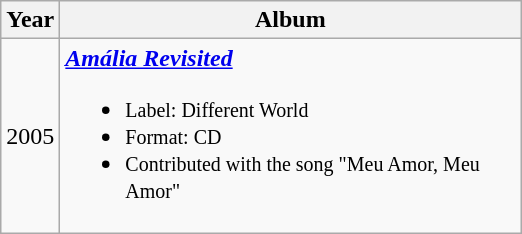<table class="wikitable">
<tr>
<th>Year</th>
<th style="width:300px;">Album</th>
</tr>
<tr>
<td>2005</td>
<td align=left><strong><em><a href='#'>Amália Revisited</a></em></strong><br><ul><li><small>Label: Different World</small></li><li><small>Format: CD</small></li><li><small>Contributed with the song "Meu Amor, Meu Amor"</small></li></ul></td>
</tr>
</table>
